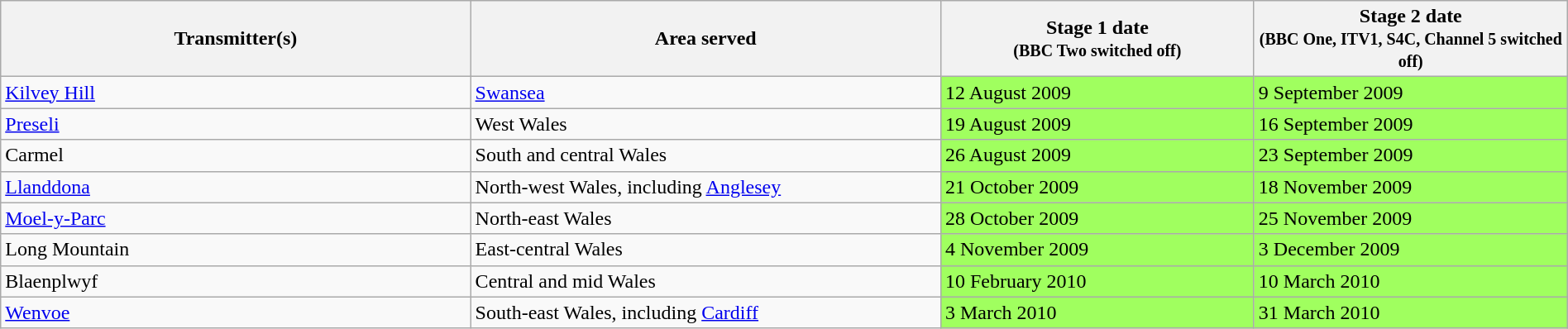<table class="wikitable" width=100%>
<tr>
<th width="30%">Transmitter(s)</th>
<th width="30%">Area served</th>
<th width="20%">Stage 1 date<br> <small>(BBC Two switched off)</small></th>
<th width="20%">Stage 2 date<br> <small>(BBC One, ITV1, S4C, Channel 5 switched off)</small></th>
</tr>
<tr>
<td><a href='#'>Kilvey Hill</a></td>
<td><a href='#'>Swansea</a></td>
<td bgcolor=#A0FF5F>12 August 2009</td>
<td bgcolor=#A0FF5F>9 September 2009</td>
</tr>
<tr>
<td><a href='#'>Preseli</a></td>
<td>West Wales</td>
<td bgcolor=#A0FF5F>19 August 2009</td>
<td bgcolor=#A0FF5F>16 September 2009</td>
</tr>
<tr>
<td>Carmel</td>
<td>South and central Wales</td>
<td bgcolor=#A0FF5F>26 August 2009</td>
<td bgcolor=#A0FF5F>23 September 2009</td>
</tr>
<tr>
<td><a href='#'>Llanddona</a></td>
<td>North-west Wales, including <a href='#'>Anglesey</a></td>
<td bgcolor=#A0FF5F>21 October 2009</td>
<td bgcolor=#A0FF5F>18 November 2009</td>
</tr>
<tr>
<td><a href='#'>Moel-y-Parc</a></td>
<td>North-east Wales</td>
<td bgcolor=#A0FF5F>28 October 2009</td>
<td bgcolor=#A0FF5F>25 November 2009</td>
</tr>
<tr>
<td>Long Mountain</td>
<td>East-central Wales</td>
<td bgcolor=#A0FF5F>4 November 2009</td>
<td bgcolor=#A0FF5F>3 December 2009</td>
</tr>
<tr>
<td>Blaenplwyf</td>
<td>Central and mid Wales</td>
<td bgcolor=#A0FF5F>10 February 2010</td>
<td bgcolor=#A0FF5F>10 March 2010</td>
</tr>
<tr>
<td><a href='#'>Wenvoe</a></td>
<td>South-east Wales, including <a href='#'>Cardiff</a></td>
<td bgcolor=#A0FF5F>3 March 2010</td>
<td bgcolor=#A0FF5F>31 March 2010</td>
</tr>
</table>
